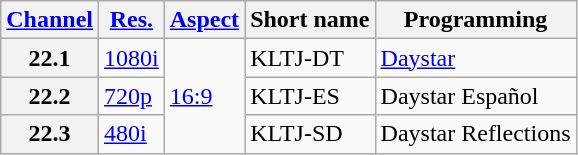<table class="wikitable">
<tr>
<th scope = "col"><a href='#'>Channel</a></th>
<th scope = "col"><a href='#'>Res.</a></th>
<th scope = "col"><a href='#'>Aspect</a></th>
<th scope = "col">Short name</th>
<th scope = "col">Programming</th>
</tr>
<tr>
<th scope = "row">22.1</th>
<td><a href='#'>1080i</a></td>
<td rowspan=3><a href='#'>16:9</a></td>
<td>KLTJ-DT</td>
<td><a href='#'>Daystar</a></td>
</tr>
<tr>
<th scope = "row">22.2</th>
<td><a href='#'>720p</a></td>
<td>KLTJ-ES</td>
<td>Daystar Español</td>
</tr>
<tr>
<th scope = "row">22.3</th>
<td><a href='#'>480i</a></td>
<td>KLTJ-SD</td>
<td>Daystar Reflections</td>
</tr>
</table>
